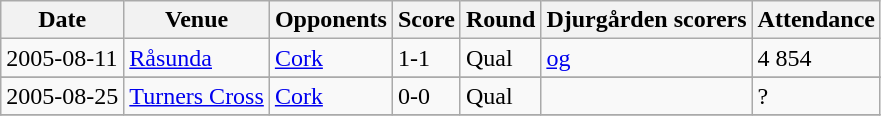<table class="wikitable">
<tr>
<th>Date</th>
<th>Venue</th>
<th>Opponents</th>
<th>Score</th>
<th>Round</th>
<th>Djurgården scorers</th>
<th>Attendance</th>
</tr>
<tr>
<td>2005-08-11</td>
<td><a href='#'>Råsunda</a></td>
<td> <a href='#'>Cork</a></td>
<td>1-1</td>
<td>Qual</td>
<td><a href='#'>og</a></td>
<td>4 854</td>
</tr>
<tr>
</tr>
<tr>
<td>2005-08-25</td>
<td> <a href='#'>Turners Cross</a></td>
<td> <a href='#'>Cork</a></td>
<td>0-0</td>
<td>Qual</td>
<td></td>
<td>?</td>
</tr>
<tr>
</tr>
</table>
